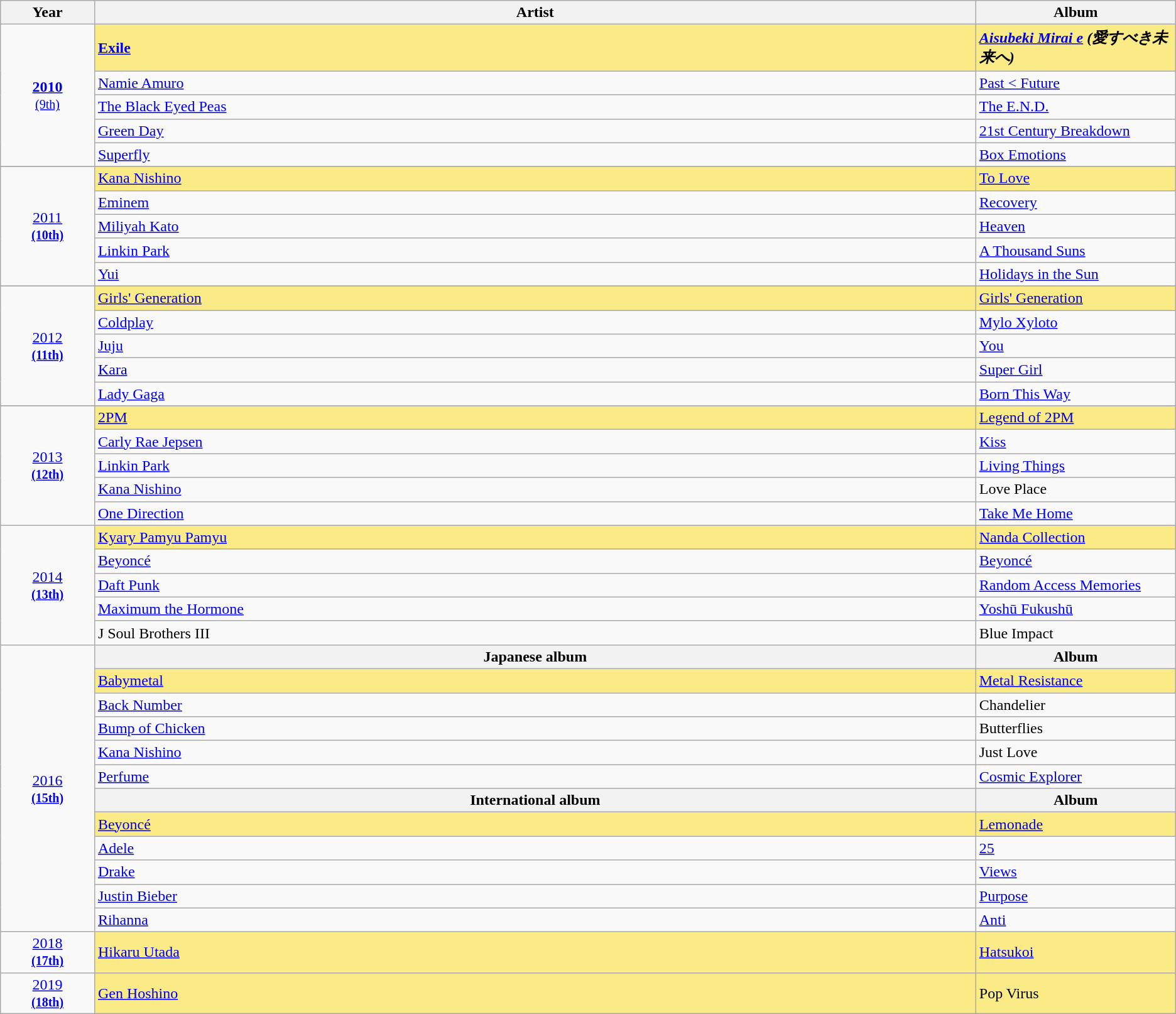<table class="sortable wikitable">
<tr>
<th width="8%">Year</th>
<th width="23%">Artist</th>
<th width="23%">Album</th>
</tr>
<tr>
<td rowspan=5 style="text-align:center"><strong><a href='#'>2010</a></strong><br><small><a href='#'>(9th)</a></small></td>
<td style="background:#FAEB86"><strong><a href='#'>Exile</a></strong></td>
<td style="background:#FAEB86"><strong><em><a href='#'>Aisubeki Mirai e</a><em> (愛すべき未来へ)<strong></td>
</tr>
<tr>
<td><a href='#'>Namie Amuro</a></td>
<td></em><a href='#'>Past < Future</a><em></td>
</tr>
<tr>
<td><a href='#'>The Black Eyed Peas</a></td>
<td></em><a href='#'>The E.N.D.</a><em></td>
</tr>
<tr>
<td><a href='#'>Green Day</a></td>
<td></em><a href='#'>21st Century Breakdown</a><em></td>
</tr>
<tr>
<td><a href='#'>Superfly</a></td>
<td></em><a href='#'>Box Emotions</a><em></td>
</tr>
<tr>
</tr>
<tr>
<td rowspan=5 style="text-align:center"></strong><a href='#'>2011</a><strong><br><small><a href='#'>(10th)</a></small></td>
<td style="background:#FAEB86"></strong><a href='#'>Kana Nishino</a><strong></td>
<td style="background:#FAEB86"></em></strong><a href='#'>To Love</a><strong><em></td>
</tr>
<tr>
<td><a href='#'>Eminem</a></td>
<td></em><a href='#'>Recovery</a><em></td>
</tr>
<tr>
<td><a href='#'>Miliyah Kato</a></td>
<td></em><a href='#'>Heaven</a><em></td>
</tr>
<tr>
<td><a href='#'>Linkin Park</a></td>
<td></em><a href='#'>A Thousand Suns</a><em></td>
</tr>
<tr>
<td><a href='#'>Yui</a></td>
<td></em><a href='#'>Holidays in the Sun</a><em></td>
</tr>
<tr>
</tr>
<tr>
<td rowspan=5 style="text-align:center"></strong><a href='#'>2012</a><strong><br><small><a href='#'>(11th)</a></small></td>
<td style="background:#FAEB86"></strong><a href='#'>Girls' Generation</a><strong></td>
<td style="background:#FAEB86"></em></strong><a href='#'>Girls' Generation</a><strong><em></td>
</tr>
<tr>
<td><a href='#'>Coldplay</a></td>
<td></em><a href='#'>Mylo Xyloto</a><em></td>
</tr>
<tr>
<td><a href='#'>Juju</a></td>
<td></em><a href='#'>You</a><em></td>
</tr>
<tr>
<td><a href='#'>Kara</a></td>
<td></em><a href='#'>Super Girl</a><em></td>
</tr>
<tr>
<td><a href='#'>Lady Gaga</a></td>
<td></em><a href='#'>Born This Way</a><em></td>
</tr>
<tr>
</tr>
<tr>
<td rowspan=5 style="text-align:center"></strong><a href='#'>2013</a><strong><br><small><a href='#'>(12th)</a></small></td>
<td style="background:#FAEB86"></strong><a href='#'>2PM</a><strong></td>
<td style="background:#FAEB86"></em></strong><a href='#'>Legend of 2PM</a><strong><em></td>
</tr>
<tr>
<td><a href='#'>Carly Rae Jepsen</a></td>
<td></em><a href='#'>Kiss</a><em></td>
</tr>
<tr>
<td><a href='#'>Linkin Park</a></td>
<td></em><a href='#'>Living Things</a><em></td>
</tr>
<tr>
<td><a href='#'>Kana Nishino</a></td>
<td></em>Love Place<em></td>
</tr>
<tr>
<td><a href='#'>One Direction</a></td>
<td></em><a href='#'>Take Me Home</a><em></td>
</tr>
<tr>
<td rowspan=5 style="text-align:center"></strong><a href='#'>2014</a><strong><br><small><a href='#'>(13th)</a></small></td>
<td style="background:#FAEB86"></strong><a href='#'>Kyary Pamyu Pamyu</a><strong></td>
<td style="background:#FAEB86"></em></strong><a href='#'>Nanda Collection</a><strong><em></td>
</tr>
<tr>
<td><a href='#'>Beyoncé</a></td>
<td></em><a href='#'>Beyoncé</a><em></td>
</tr>
<tr>
<td><a href='#'>Daft Punk</a></td>
<td></em><a href='#'>Random Access Memories</a><em></td>
</tr>
<tr>
<td><a href='#'>Maximum the Hormone</a></td>
<td></em><a href='#'>Yoshū Fukushū</a><em></td>
</tr>
<tr>
<td>J Soul Brothers III</td>
<td></em>Blue Impact<em></td>
</tr>
<tr>
<td rowspan=12 style="text-align:center"></strong><a href='#'>2016</a><strong><br><small><a href='#'>(15th)</a></small></td>
<th width="75%">Japanese album</th>
<th width="25%">Album</th>
</tr>
<tr>
<td style="background:#FAEB86"></strong><a href='#'>Babymetal</a><strong></td>
<td style="background:#FAEB86"></em></strong><a href='#'>Metal Resistance</a><strong><em></td>
</tr>
<tr>
<td><a href='#'>Back Number</a></td>
<td></em>Chandelier<em></td>
</tr>
<tr>
<td><a href='#'>Bump of Chicken</a></td>
<td></em>Butterflies<em></td>
</tr>
<tr>
<td><a href='#'>Kana Nishino</a></td>
<td></em>Just Love<em></td>
</tr>
<tr>
<td><a href='#'>Perfume</a></td>
<td></em><a href='#'>Cosmic Explorer</a><em></td>
</tr>
<tr>
<th width="75%">International album</th>
<th width="25%">Album</th>
</tr>
<tr>
<td style="background:#FAEB86"></strong><a href='#'>Beyoncé</a><strong></td>
<td style="background:#FAEB86"></em></strong><a href='#'>Lemonade</a><strong><em></td>
</tr>
<tr>
<td><a href='#'>Adele</a></td>
<td></em><a href='#'>25</a><em></td>
</tr>
<tr>
<td><a href='#'>Drake</a></td>
<td></em><a href='#'>Views</a><em></td>
</tr>
<tr>
<td><a href='#'>Justin Bieber</a></td>
<td></em><a href='#'>Purpose</a><em></td>
</tr>
<tr>
<td><a href='#'>Rihanna</a></td>
<td></em><a href='#'>Anti</a><em></td>
</tr>
<tr>
<td style="text-align:center"></strong><a href='#'>2018</a><strong><br><small><a href='#'>(17th)</a></small></td>
<td style="background:#FAEB86"></strong><a href='#'>Hikaru Utada</a><strong></td>
<td style="background:#FAEB86"></em></strong><a href='#'>Hatsukoi</a><strong><em></td>
</tr>
<tr>
<td style="text-align:center"></strong><a href='#'>2019</a><strong><br><small><a href='#'>(18th)</a></small></td>
<td style="background:#FAEB86"></strong><a href='#'>Gen Hoshino </a><strong></td>
<td style="background:#FAEB86"></em></strong>Pop Virus <strong><em></td>
</tr>
</table>
